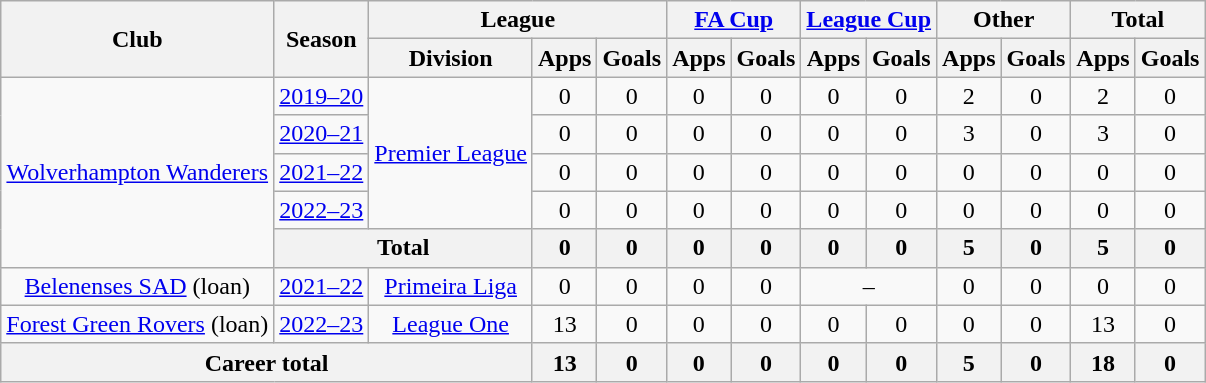<table class=wikitable style=text-align:center>
<tr>
<th rowspan=2>Club</th>
<th rowspan=2>Season</th>
<th colspan=3>League</th>
<th colspan=2><a href='#'>FA Cup</a></th>
<th colspan=2><a href='#'>League Cup</a></th>
<th colspan=2>Other</th>
<th colspan=2>Total</th>
</tr>
<tr>
<th>Division</th>
<th>Apps</th>
<th>Goals</th>
<th>Apps</th>
<th>Goals</th>
<th>Apps</th>
<th>Goals</th>
<th>Apps</th>
<th>Goals</th>
<th>Apps</th>
<th>Goals</th>
</tr>
<tr>
<td rowspan="5"><a href='#'>Wolverhampton Wanderers</a></td>
<td><a href='#'>2019–20</a></td>
<td rowspan="4"><a href='#'>Premier League</a></td>
<td>0</td>
<td>0</td>
<td>0</td>
<td>0</td>
<td>0</td>
<td>0</td>
<td>2</td>
<td>0</td>
<td>2</td>
<td>0</td>
</tr>
<tr>
<td><a href='#'>2020–21</a></td>
<td>0</td>
<td>0</td>
<td>0</td>
<td>0</td>
<td>0</td>
<td>0</td>
<td>3</td>
<td>0</td>
<td>3</td>
<td>0</td>
</tr>
<tr>
<td><a href='#'>2021–22</a></td>
<td>0</td>
<td>0</td>
<td>0</td>
<td>0</td>
<td>0</td>
<td>0</td>
<td>0</td>
<td>0</td>
<td>0</td>
<td>0</td>
</tr>
<tr>
<td><a href='#'>2022–23</a></td>
<td>0</td>
<td>0</td>
<td>0</td>
<td>0</td>
<td>0</td>
<td>0</td>
<td>0</td>
<td>0</td>
<td>0</td>
<td>0</td>
</tr>
<tr>
<th colspan="2">Total</th>
<th>0</th>
<th>0</th>
<th>0</th>
<th>0</th>
<th>0</th>
<th>0</th>
<th>5</th>
<th>0</th>
<th>5</th>
<th>0</th>
</tr>
<tr>
<td><a href='#'>Belenenses SAD</a> (loan)</td>
<td><a href='#'>2021–22</a></td>
<td><a href='#'>Primeira Liga</a></td>
<td>0</td>
<td>0</td>
<td>0</td>
<td>0</td>
<td colspan="2">–</td>
<td>0</td>
<td>0</td>
<td>0</td>
<td>0</td>
</tr>
<tr>
<td><a href='#'>Forest Green Rovers</a> (loan)</td>
<td><a href='#'>2022–23</a></td>
<td><a href='#'>League One</a></td>
<td>13</td>
<td>0</td>
<td>0</td>
<td>0</td>
<td>0</td>
<td>0</td>
<td>0</td>
<td>0</td>
<td>13</td>
<td>0</td>
</tr>
<tr>
<th colspan="3">Career total</th>
<th>13</th>
<th>0</th>
<th>0</th>
<th>0</th>
<th>0</th>
<th>0</th>
<th>5</th>
<th>0</th>
<th>18</th>
<th>0</th>
</tr>
</table>
